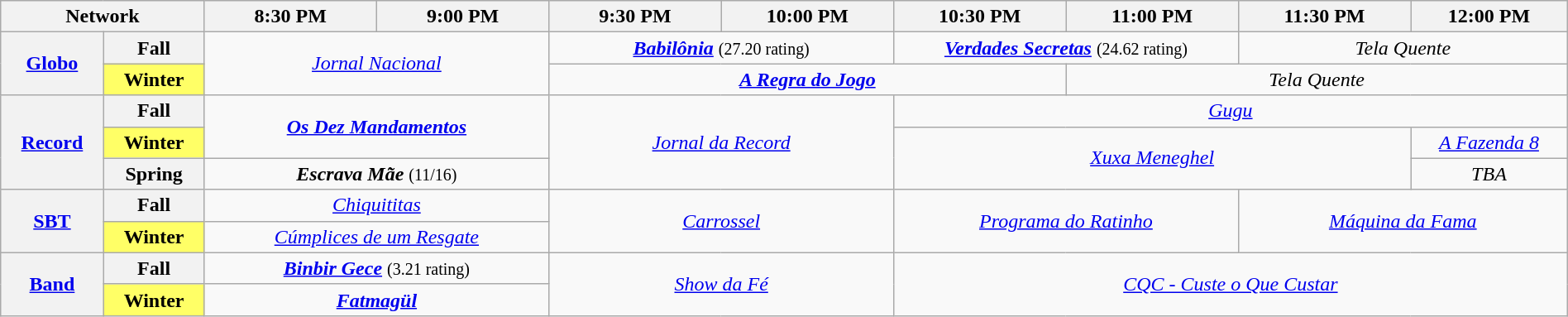<table class="wikitable" style="width:100%;margin-right:0;text-align:center">
<tr>
<th colspan="2" style="width:13%;">Network</th>
<th style="width:11%;">8:30 PM</th>
<th style="width:11%;">9:00 PM</th>
<th style="width:11%;">9:30 PM</th>
<th style="width:11%;">10:00 PM</th>
<th style="width:11%;">10:30 PM</th>
<th style="width:11%;">11:00 PM</th>
<th style="width:11%;">11:30 PM</th>
<th style="width:11%;">12:00 PM</th>
</tr>
<tr>
<th rowspan=2><a href='#'>Globo</a></th>
<th>Fall</th>
<td rowspan=2 colspan=2><em><a href='#'>Jornal Nacional</a></em></td>
<td colspan=2><strong><em><a href='#'>Babilônia</a></em></strong> <small>(27.20 rating)</small></td>
<td colspan=2><strong><em><a href='#'>Verdades Secretas</a></em></strong> <small>(24.62 rating)</small></td>
<td colspan=2><em>Tela Quente</em></td>
</tr>
<tr>
<th style="background:#FFFF66;">Winter</th>
<td colspan=3><strong><em><a href='#'>A Regra do Jogo</a></em></strong></td>
<td colspan=3><em>Tela Quente</em></td>
</tr>
<tr>
<th rowspan=3><a href='#'>Record</a></th>
<th>Fall</th>
<td rowspan=2 colspan=2><strong><em><a href='#'>Os Dez Mandamentos</a></em></strong></td>
<td rowspan=3 colspan=2><em><a href='#'>Jornal da Record</a></em></td>
<td colspan=4><em><a href='#'>Gugu</a></em></td>
</tr>
<tr>
<th style="background:#FFFF66;">Winter</th>
<td colspan=3 rowspan=2><em><a href='#'>Xuxa Meneghel</a></em></td>
<td colspan=1><em><a href='#'>A Fazenda 8</a></em></td>
</tr>
<tr>
<th>Spring</th>
<td colspan=2><strong><em>Escrava Mãe</em></strong> <small>(11/16)</small></td>
<td colspan=1><em>TBA</em></td>
</tr>
<tr>
<th rowspan=2><a href='#'>SBT</a></th>
<th>Fall</th>
<td colspan=2><em><a href='#'>Chiquititas</a></em></td>
<td colspan=2 rowspan=2><em><a href='#'>Carrossel</a></em></td>
<td colspan=2 rowspan=2><em><a href='#'>Programa do Ratinho</a></em></td>
<td colspan=2 rowspan=2><em><a href='#'>Máquina da Fama</a></em></td>
</tr>
<tr>
<th style="background:#FFFF66;">Winter</th>
<td colspan=2><em><a href='#'>Cúmplices de um Resgate</a></em></td>
</tr>
<tr>
<th rowspan=2><a href='#'>Band</a></th>
<th>Fall</th>
<td colspan=2><strong><em><a href='#'>Binbir Gece</a></em></strong> <small>(3.21 rating)</small></td>
<td colspan=2 rowspan=2><em><a href='#'>Show da Fé</a></em></td>
<td colspan=4 rowspan=2><em><a href='#'>CQC - Custe o Que Custar</a></em></td>
</tr>
<tr>
<th style="background:#FFFF66;">Winter</th>
<td colspan=2><strong><em><a href='#'>Fatmagül</a></em></strong></td>
</tr>
</table>
